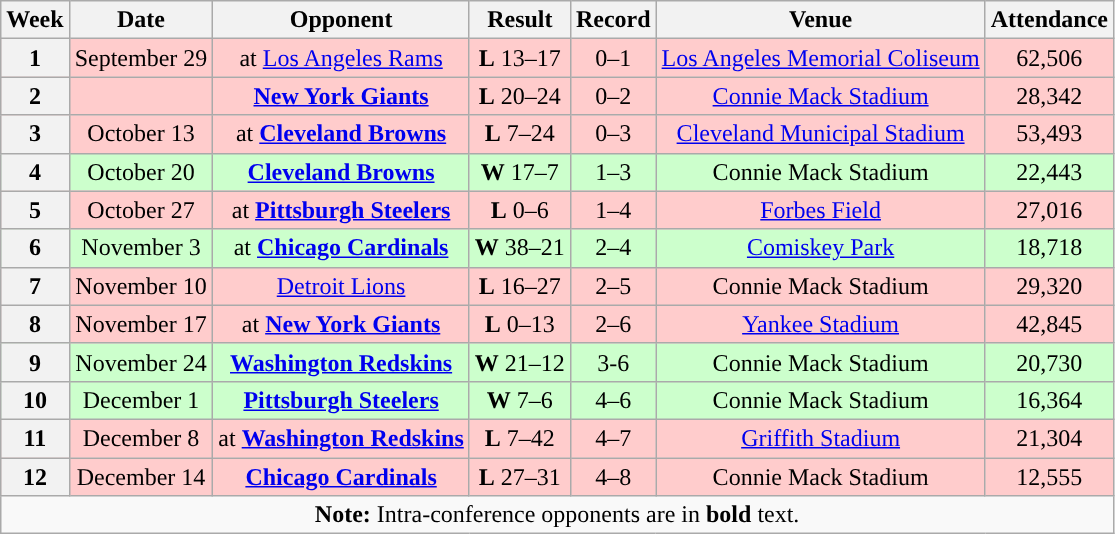<table class="wikitable" style="text-align:center">
<tr>
<th>Week</th>
<th>Date</th>
<th>Opponent</th>
<th>Result</th>
<th>Record</th>
<th>Venue</th>
<th>Attendance</th>
</tr>
<tr style="background:#fcc">
<th>1</th>
<td>September 29</td>
<td>at <a href='#'>Los Angeles Rams</a></td>
<td><strong>L</strong> 13–17</td>
<td>0–1</td>
<td><a href='#'>Los Angeles Memorial Coliseum</a></td>
<td>62,506</td>
</tr>
<tr style="background:#fcc">
<th>2</th>
<td></td>
<td><strong><a href='#'>New York Giants</a></strong></td>
<td><strong>L</strong> 20–24</td>
<td>0–2</td>
<td><a href='#'>Connie Mack Stadium</a></td>
<td>28,342</td>
</tr>
<tr style="background:#fcc">
<th>3</th>
<td>October 13</td>
<td>at <strong><a href='#'>Cleveland Browns</a></strong></td>
<td><strong>L</strong> 7–24</td>
<td>0–3</td>
<td><a href='#'>Cleveland Municipal Stadium</a></td>
<td>53,493</td>
</tr>
<tr style="background:#cfc">
<th>4</th>
<td>October 20</td>
<td><strong><a href='#'>Cleveland Browns</a></strong></td>
<td><strong>W</strong> 17–7</td>
<td>1–3</td>
<td>Connie Mack Stadium</td>
<td>22,443</td>
</tr>
<tr style="background:#fcc">
<th>5</th>
<td>October 27</td>
<td>at <strong><a href='#'>Pittsburgh Steelers</a></strong></td>
<td><strong>L</strong> 0–6</td>
<td>1–4</td>
<td><a href='#'>Forbes Field</a></td>
<td>27,016</td>
</tr>
<tr style="background:#cfc">
<th>6</th>
<td>November 3</td>
<td>at <strong><a href='#'>Chicago Cardinals</a></strong></td>
<td><strong>W</strong> 38–21</td>
<td>2–4</td>
<td><a href='#'>Comiskey Park</a></td>
<td>18,718</td>
</tr>
<tr style="background:#fcc">
<th>7</th>
<td>November 10</td>
<td><a href='#'>Detroit Lions</a></td>
<td><strong>L</strong> 16–27</td>
<td>2–5</td>
<td>Connie Mack Stadium</td>
<td>29,320</td>
</tr>
<tr style="background:#fcc">
<th>8</th>
<td>November 17</td>
<td>at <strong><a href='#'>New York Giants</a></strong></td>
<td><strong>L</strong> 0–13</td>
<td>2–6</td>
<td><a href='#'>Yankee Stadium</a></td>
<td>42,845</td>
</tr>
<tr style="background:#cfc">
<th>9</th>
<td>November 24</td>
<td><strong><a href='#'>Washington Redskins</a></strong></td>
<td><strong>W</strong> 21–12</td>
<td>3-6</td>
<td>Connie Mack Stadium</td>
<td>20,730</td>
</tr>
<tr style="background:#cfc">
<th>10</th>
<td>December 1</td>
<td><strong><a href='#'>Pittsburgh Steelers</a></strong></td>
<td><strong>W</strong> 7–6</td>
<td>4–6</td>
<td>Connie Mack Stadium</td>
<td>16,364</td>
</tr>
<tr style="background:#fcc">
<th>11</th>
<td>December 8</td>
<td>at <strong><a href='#'>Washington Redskins</a></strong></td>
<td><strong>L</strong> 7–42</td>
<td>4–7</td>
<td><a href='#'>Griffith Stadium</a></td>
<td>21,304</td>
</tr>
<tr style="background:#fcc">
<th>12</th>
<td>December 14</td>
<td><strong><a href='#'>Chicago Cardinals</a></strong></td>
<td><strong>L</strong> 27–31</td>
<td>4–8</td>
<td>Connie Mack Stadium</td>
<td>12,555</td>
</tr>
<tr>
<td colspan="8"><strong>Note:</strong> Intra-conference opponents are in <strong>bold</strong> text.</td>
</tr>
</table>
